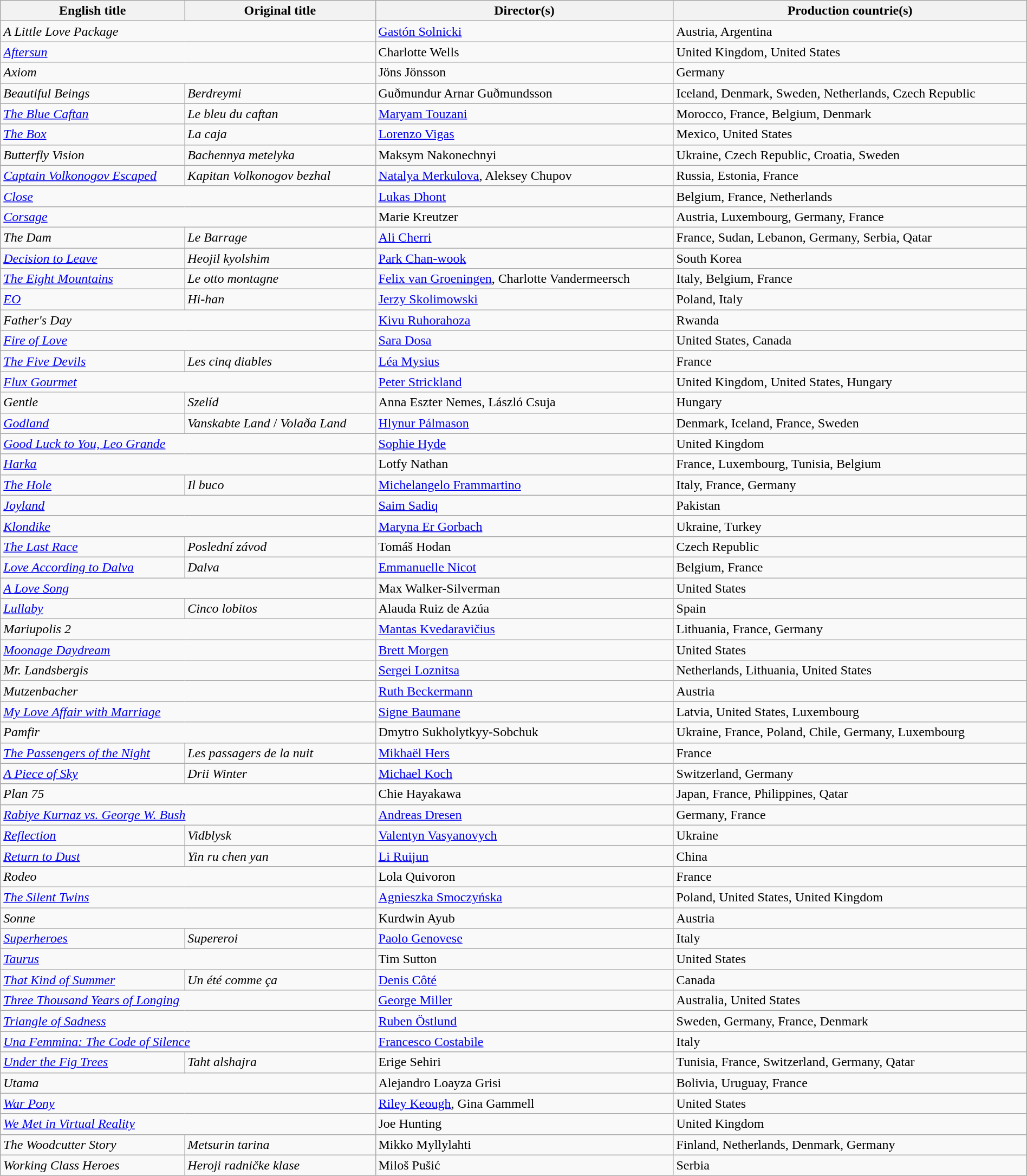<table class="sortable wikitable" style="width:100%; margin-bottom:4px" cellpadding="5">
<tr>
<th scope="col">English title</th>
<th scope="col">Original title</th>
<th scope="col">Director(s)</th>
<th scope="col">Production countrie(s)</th>
</tr>
<tr>
<td colspan="2"><em>A Little Love Package</em></td>
<td><a href='#'>Gastón Solnicki</a></td>
<td>Austria, Argentina</td>
</tr>
<tr>
<td colspan="2"><em><a href='#'>Aftersun</a></em></td>
<td>Charlotte Wells</td>
<td>United Kingdom, United States</td>
</tr>
<tr>
<td colspan="2"><em>Axiom</em></td>
<td>Jöns Jönsson</td>
<td>Germany</td>
</tr>
<tr>
<td><em>Beautiful Beings</em></td>
<td><em>Berdreymi</em></td>
<td>Guðmundur Arnar Guðmundsson</td>
<td>Iceland, Denmark, Sweden, Netherlands, Czech Republic</td>
</tr>
<tr>
<td><em><a href='#'>The Blue Caftan</a></em></td>
<td><em>Le bleu du caftan</em></td>
<td><a href='#'>Maryam Touzani</a></td>
<td>Morocco, France, Belgium, Denmark</td>
</tr>
<tr>
<td><em><a href='#'>The Box</a></em></td>
<td><em>La caja</em></td>
<td><a href='#'>Lorenzo Vigas</a></td>
<td>Mexico, United States</td>
</tr>
<tr>
<td><em>Butterfly Vision</em></td>
<td><em>Bachennya metelyka</em></td>
<td>Maksym Nakonechnyi</td>
<td>Ukraine, Czech Republic, Croatia, Sweden</td>
</tr>
<tr>
<td><em><a href='#'>Captain Volkonogov Escaped</a></em></td>
<td><em>Kapitan Volkonogov bezhal</em></td>
<td><a href='#'>Natalya Merkulova</a>, Aleksey Chupov</td>
<td>Russia, Estonia, France</td>
</tr>
<tr>
<td colspan="2"><em><a href='#'>Close</a></em></td>
<td><a href='#'>Lukas Dhont</a></td>
<td>Belgium, France, Netherlands</td>
</tr>
<tr>
<td colspan="2"><em><a href='#'>Corsage</a></em></td>
<td>Marie Kreutzer</td>
<td>Austria, Luxembourg, Germany, France</td>
</tr>
<tr>
<td><em>The Dam</em></td>
<td><em>Le Barrage</em></td>
<td><a href='#'>Ali Cherri</a></td>
<td>France, Sudan, Lebanon, Germany, Serbia, Qatar</td>
</tr>
<tr>
<td><em><a href='#'>Decision to Leave</a></em></td>
<td><em>Heojil kyolshim</em></td>
<td><a href='#'>Park Chan-wook</a></td>
<td>South Korea</td>
</tr>
<tr>
<td><em><a href='#'>The Eight Mountains</a></em></td>
<td><em>Le otto montagne</em></td>
<td><a href='#'>Felix van Groeningen</a>, Charlotte Vandermeersch</td>
<td>Italy, Belgium, France</td>
</tr>
<tr>
<td><em><a href='#'>EO</a></em></td>
<td><em>Hi-han</em></td>
<td><a href='#'>Jerzy Skolimowski</a></td>
<td>Poland, Italy</td>
</tr>
<tr>
<td colspan="2"><em>Father's Day</em></td>
<td><a href='#'>Kivu Ruhorahoza</a></td>
<td>Rwanda</td>
</tr>
<tr>
<td colspan="2"><em> <a href='#'>Fire of Love</a></em></td>
<td><a href='#'>Sara Dosa</a></td>
<td>United States, Canada</td>
</tr>
<tr>
<td><em><a href='#'>The Five Devils</a></em></td>
<td><em>Les cinq diables</em></td>
<td><a href='#'>Léa Mysius</a></td>
<td>France</td>
</tr>
<tr>
<td colspan="2"><em><a href='#'>Flux Gourmet</a></em></td>
<td><a href='#'>Peter Strickland</a></td>
<td>United Kingdom, United States, Hungary</td>
</tr>
<tr>
<td><em>Gentle</em></td>
<td><em>Szelíd</em></td>
<td>Anna Eszter Nemes, László Csuja</td>
<td>Hungary</td>
</tr>
<tr>
<td><em><a href='#'>Godland</a></em></td>
<td><em>Vanskabte Land</em> / <em>Volaða Land</em></td>
<td><a href='#'>Hlynur Pálmason</a></td>
<td>Denmark, Iceland, France, Sweden</td>
</tr>
<tr>
<td colspan="2"><em><a href='#'>Good Luck to You, Leo Grande</a></em></td>
<td><a href='#'>Sophie Hyde</a></td>
<td>United Kingdom</td>
</tr>
<tr>
<td colspan="2"><em><a href='#'>Harka</a></em></td>
<td>Lotfy Nathan</td>
<td>France, Luxembourg, Tunisia, Belgium</td>
</tr>
<tr>
<td><em><a href='#'>The Hole</a></em></td>
<td><em>Il buco</em></td>
<td><a href='#'>Michelangelo Frammartino</a></td>
<td>Italy, France, Germany</td>
</tr>
<tr>
<td colspan="2"><em><a href='#'>Joyland</a></em></td>
<td><a href='#'>Saim Sadiq</a></td>
<td>Pakistan</td>
</tr>
<tr>
<td colspan="2"><em><a href='#'>Klondike</a></em></td>
<td><a href='#'>Maryna Er Gorbach</a></td>
<td>Ukraine, Turkey</td>
</tr>
<tr>
<td><em><a href='#'>The Last Race</a></em></td>
<td><em>Poslední závod</em></td>
<td>Tomáš Hodan</td>
<td>Czech Republic</td>
</tr>
<tr>
<td><em><a href='#'>Love According to Dalva</a></em></td>
<td><em>Dalva</em></td>
<td><a href='#'>Emmanuelle Nicot</a></td>
<td>Belgium, France</td>
</tr>
<tr>
<td colspan="2"><em><a href='#'>A Love Song</a></em></td>
<td>Max Walker-Silverman</td>
<td>United States</td>
</tr>
<tr>
<td><em><a href='#'>Lullaby</a></em></td>
<td><em>Cinco lobitos</em></td>
<td>Alauda Ruiz de Azúa</td>
<td>Spain</td>
</tr>
<tr>
<td colspan="2"><em>Mariupolis 2</em></td>
<td><a href='#'>Mantas Kvedaravičius</a></td>
<td>Lithuania, France, Germany</td>
</tr>
<tr>
<td colspan="2"><em><a href='#'>Moonage Daydream</a></em></td>
<td><a href='#'>Brett Morgen</a></td>
<td>United States</td>
</tr>
<tr>
<td colspan="2"><em>Mr. Landsbergis</em></td>
<td><a href='#'>Sergei Loznitsa</a></td>
<td>Netherlands, Lithuania, United States</td>
</tr>
<tr>
<td colspan="2"><em>Mutzenbacher</em></td>
<td><a href='#'>Ruth Beckermann</a></td>
<td>Austria</td>
</tr>
<tr>
<td colspan="2"><em><a href='#'>My Love Affair with Marriage</a></em></td>
<td><a href='#'>Signe Baumane</a></td>
<td>Latvia, United States, Luxembourg</td>
</tr>
<tr>
<td colspan="2"><em>Pamfir</em></td>
<td>Dmytro Sukholytkyy-Sobchuk</td>
<td>Ukraine, France, Poland, Chile, Germany, Luxembourg</td>
</tr>
<tr>
<td><em><a href='#'>The Passengers of the Night</a></em></td>
<td><em>Les passagers de la nuit</em></td>
<td><a href='#'>Mikhaël Hers</a></td>
<td>France</td>
</tr>
<tr>
<td><a href='#'><em>A Piece of Sky</em></a></td>
<td><em>Drii Winter</em></td>
<td><a href='#'>Michael Koch</a></td>
<td>Switzerland, Germany</td>
</tr>
<tr>
<td colspan="2"><em>Plan 75</em></td>
<td>Chie Hayakawa</td>
<td>Japan, France, Philippines, Qatar</td>
</tr>
<tr>
<td colspan="2"><em><a href='#'>Rabiye Kurnaz vs. George W. Bush</a></em></td>
<td><a href='#'>Andreas Dresen</a></td>
<td>Germany, France</td>
</tr>
<tr>
<td><em><a href='#'>Reflection</a></em></td>
<td><em>Vidblysk</em></td>
<td><a href='#'>Valentyn Vasyanovych</a></td>
<td>Ukraine</td>
</tr>
<tr>
<td><em><a href='#'>Return to Dust</a></em></td>
<td><em>Yin ru chen yan</em></td>
<td><a href='#'>Li Ruijun</a></td>
<td>China</td>
</tr>
<tr>
<td colspan="2"><em>Rodeo</em></td>
<td>Lola Quivoron</td>
<td>France</td>
</tr>
<tr>
<td colspan="2"><em><a href='#'>The Silent Twins</a></em></td>
<td><a href='#'>Agnieszka Smoczyńska</a></td>
<td>Poland, United States, United Kingdom</td>
</tr>
<tr>
<td colspan="2"><em>Sonne</em></td>
<td>Kurdwin Ayub</td>
<td>Austria</td>
</tr>
<tr>
<td><em><a href='#'>Superheroes</a></em></td>
<td><em>Supereroi</em></td>
<td><a href='#'>Paolo Genovese</a></td>
<td>Italy</td>
</tr>
<tr>
<td colspan="2"><em><a href='#'>Taurus</a></em></td>
<td>Tim Sutton</td>
<td>United States</td>
</tr>
<tr>
<td><em><a href='#'>That Kind of Summer</a></em></td>
<td><em>Un été comme ça</em></td>
<td><a href='#'>Denis Côté</a></td>
<td>Canada</td>
</tr>
<tr>
<td colspan="2"><em><a href='#'>Three Thousand Years of Longing</a></em></td>
<td><a href='#'>George Miller</a></td>
<td>Australia, United States</td>
</tr>
<tr>
<td colspan="2"><em><a href='#'>Triangle of Sadness</a></em></td>
<td><a href='#'>Ruben Östlund</a></td>
<td>Sweden, Germany, France, Denmark</td>
</tr>
<tr>
<td colspan="2"><em><a href='#'>Una Femmina: The Code of Silence</a></em></td>
<td><a href='#'>Francesco Costabile</a></td>
<td>Italy</td>
</tr>
<tr>
<td><em><a href='#'>Under the Fig Trees</a></em></td>
<td><em>Taht alshajra</em></td>
<td>Erige Sehiri</td>
<td>Tunisia, France, Switzerland, Germany, Qatar</td>
</tr>
<tr>
<td colspan="2"><em>Utama</em></td>
<td>Alejandro Loayza Grisi</td>
<td>Bolivia, Uruguay, France</td>
</tr>
<tr>
<td colspan="2"><em><a href='#'>War Pony</a></em></td>
<td><a href='#'>Riley Keough</a>, Gina Gammell</td>
<td>United States</td>
</tr>
<tr>
<td colspan="2"><em><a href='#'>We Met in Virtual Reality</a></em></td>
<td>Joe Hunting</td>
<td>United Kingdom</td>
</tr>
<tr>
<td><em>The Woodcutter Story</em></td>
<td><em>Metsurin tarina</em></td>
<td>Mikko Myllylahti</td>
<td>Finland, Netherlands, Denmark, Germany</td>
</tr>
<tr>
<td><em>Working Class Heroes</em></td>
<td><em>Heroji radničke klase</em></td>
<td>Miloš Pušić</td>
<td>Serbia</td>
</tr>
</table>
